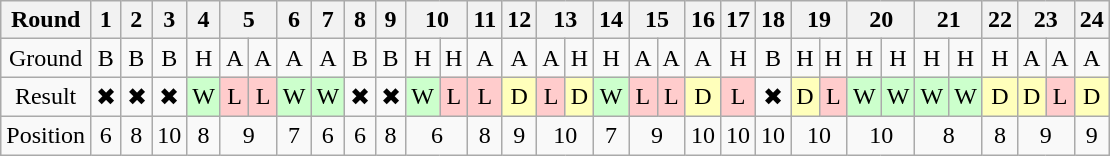<table class="wikitable" style="text-align: center">
<tr>
<th scope="col"><strong>Round</strong></th>
<th scope="col">1</th>
<th scope="col">2</th>
<th scope="col">3</th>
<th scope="col">4</th>
<th scope="col" colspan=2>5</th>
<th scope="col">6</th>
<th scope="col">7</th>
<th scope="col">8</th>
<th scope="col">9</th>
<th scope="col" colspan=2>10</th>
<th scope="col">11</th>
<th scope="col">12</th>
<th scope="col" colspan=2>13</th>
<th scope="col">14</th>
<th scope="col" colspan=2>15</th>
<th scope="col">16</th>
<th scope="col">17</th>
<th scope="col">18</th>
<th scope="col" colspan=2>19</th>
<th scope="col" colspan=2>20</th>
<th scope="col" colspan=2>21</th>
<th scope="col">22</th>
<th scope="col" colspan=2>23</th>
<th scope="col">24</th>
</tr>
<tr>
<td>Ground</td>
<td>B</td>
<td>B</td>
<td>B</td>
<td>H</td>
<td>A</td>
<td>A</td>
<td>A</td>
<td>A</td>
<td>B</td>
<td>B</td>
<td>H</td>
<td>H</td>
<td>A</td>
<td>A</td>
<td>A</td>
<td>H</td>
<td>H</td>
<td>A</td>
<td>A</td>
<td>A</td>
<td>H</td>
<td>B</td>
<td>H</td>
<td>H</td>
<td>H</td>
<td>H</td>
<td>H</td>
<td>H</td>
<td>H</td>
<td>A</td>
<td>A</td>
<td>A</td>
</tr>
<tr>
<td>Result</td>
<td>✖</td>
<td>✖</td>
<td>✖</td>
<td bgcolor=#CCFFCC>W</td>
<td bgcolor=#FFCCCC>L</td>
<td bgcolor=#FFCCCC>L</td>
<td bgcolor=#CCFFCC>W</td>
<td bgcolor=#CCFFCC>W</td>
<td>✖</td>
<td>✖</td>
<td bgcolor=#CCFFCC>W</td>
<td bgcolor=#FFCCCC>L</td>
<td bgcolor=#FFCCCC>L</td>
<td bgcolor=#FFFFBB>D</td>
<td bgcolor=#FFCCCC>L</td>
<td bgcolor=#FFFFBB>D</td>
<td bgcolor=#CCFFCC>W</td>
<td bgcolor=#FFCCCC>L</td>
<td bgcolor=#FFCCCC>L</td>
<td bgcolor=#FFFFBB>D</td>
<td bgcolor=#FFCCCC>L</td>
<td>✖</td>
<td bgcolor=#FFFFBB>D</td>
<td bgcolor=#FFCCCC>L</td>
<td bgcolor=#CCFFCC>W</td>
<td bgcolor=#CCFFCC>W</td>
<td bgcolor=#CCFFCC>W</td>
<td bgcolor=#CCFFCC>W</td>
<td bgcolor=#FFFFBB>D</td>
<td bgcolor=#FFFFBB>D</td>
<td bgcolor=#FFCCCC>L</td>
<td bgcolor=#FFFFBB>D</td>
</tr>
<tr>
<td>Position</td>
<td>6</td>
<td>8</td>
<td>10</td>
<td>8</td>
<td colspan=2>9</td>
<td>7</td>
<td>6</td>
<td>6</td>
<td>8</td>
<td colspan=2>6</td>
<td>8</td>
<td>9</td>
<td colspan=2>10</td>
<td>7</td>
<td colspan=2>9</td>
<td>10</td>
<td>10</td>
<td>10</td>
<td colspan=2>10</td>
<td colspan=2>10</td>
<td colspan=2>8</td>
<td>8</td>
<td colspan=2>9</td>
<td>9</td>
</tr>
</table>
